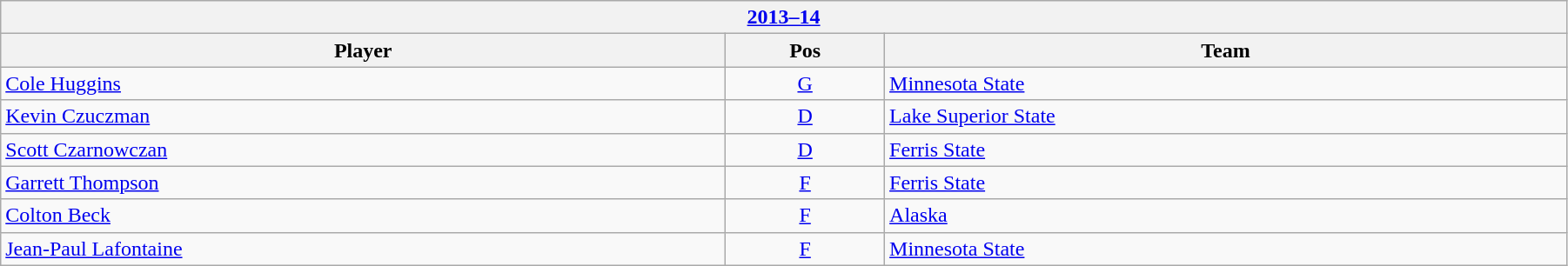<table class="wikitable" width=95%>
<tr>
<th colspan=3><a href='#'>2013–14</a></th>
</tr>
<tr>
<th>Player</th>
<th>Pos</th>
<th>Team</th>
</tr>
<tr>
<td><a href='#'>Cole Huggins</a></td>
<td align=center><a href='#'>G</a></td>
<td><a href='#'>Minnesota State</a></td>
</tr>
<tr>
<td><a href='#'>Kevin Czuczman</a></td>
<td align=center><a href='#'>D</a></td>
<td><a href='#'>Lake Superior State</a></td>
</tr>
<tr>
<td><a href='#'>Scott Czarnowczan</a></td>
<td align=center><a href='#'>D</a></td>
<td><a href='#'>Ferris State</a></td>
</tr>
<tr>
<td><a href='#'>Garrett Thompson</a></td>
<td align=center><a href='#'>F</a></td>
<td><a href='#'>Ferris State</a></td>
</tr>
<tr>
<td><a href='#'>Colton Beck</a></td>
<td align=center><a href='#'>F</a></td>
<td><a href='#'>Alaska</a></td>
</tr>
<tr>
<td><a href='#'>Jean-Paul Lafontaine</a></td>
<td align=center><a href='#'>F</a></td>
<td><a href='#'>Minnesota State</a></td>
</tr>
</table>
